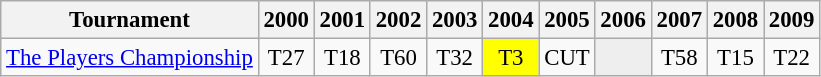<table class="wikitable" style="font-size:95%;text-align:center;">
<tr>
<th>Tournament</th>
<th>2000</th>
<th>2001</th>
<th>2002</th>
<th>2003</th>
<th>2004</th>
<th>2005</th>
<th>2006</th>
<th>2007</th>
<th>2008</th>
<th>2009</th>
</tr>
<tr>
<td align=left><a href='#'>The Players Championship</a></td>
<td>T27</td>
<td>T18</td>
<td>T60</td>
<td>T32</td>
<td style="background:yellow;">T3</td>
<td>CUT</td>
<td style="background:#eeeeee;"></td>
<td>T58</td>
<td>T15</td>
<td>T22</td>
</tr>
</table>
